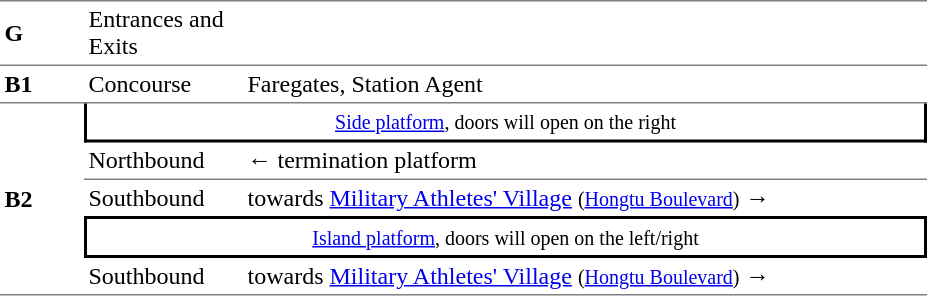<table table border=0 cellspacing=0 cellpadding=3>
<tr>
<td style="border-top:solid 1px gray;border-bottom:solid 0px gray;" width=50><strong>G</strong></td>
<td style="border-top:solid 1px gray;border-bottom:solid 0px gray;" width=100>Entrances and Exits</td>
<td style="border-top:solid 1px gray;border-bottom:solid 0px gray;" width=450></td>
</tr>
<tr>
<td style="border-top:solid 1px gray;border-bottom:solid 1px gray;" width=50><strong>B1</strong></td>
<td style="border-top:solid 1px gray;border-bottom:solid 1px gray;" width=100>Concourse</td>
<td style="border-top:solid 1px gray;border-bottom:solid 1px gray;" width=450>Faregates, Station Agent</td>
</tr>
<tr>
<td style="border-bottom:solid 1px gray;" rowspan=5><strong>B2</strong></td>
<td style="border-right:solid 2px black;border-left:solid 2px black;border-top:solid 0px black;border-bottom:solid 2px black;text-align:center;" colspan=2><small><a href='#'>Side platform</a>, doors will open on the right</small></td>
</tr>
<tr>
<td>Northbound</td>
<td>←  termination platform</td>
</tr>
<tr>
<td style="border-top:solid 1px gray;">Southbound</td>
<td style="border-top:solid 1px gray;"> towards <a href='#'>Military Athletes' Village</a> <small>(<a href='#'>Hongtu Boulevard</a>)</small> →</td>
</tr>
<tr>
<td style="border-right:solid 2px black;border-left:solid 2px black;border-top:solid 2px black;border-bottom:solid 2px black;text-align:center;" colspan=2><small><a href='#'>Island platform</a>, doors will open on the left/right</small></td>
</tr>
<tr>
<td style="border-bottom:solid 1px gray;">Southbound</td>
<td style="border-bottom:solid 1px gray;"> towards <a href='#'>Military Athletes' Village</a> <small>(<a href='#'>Hongtu Boulevard</a>)</small> →</td>
</tr>
</table>
